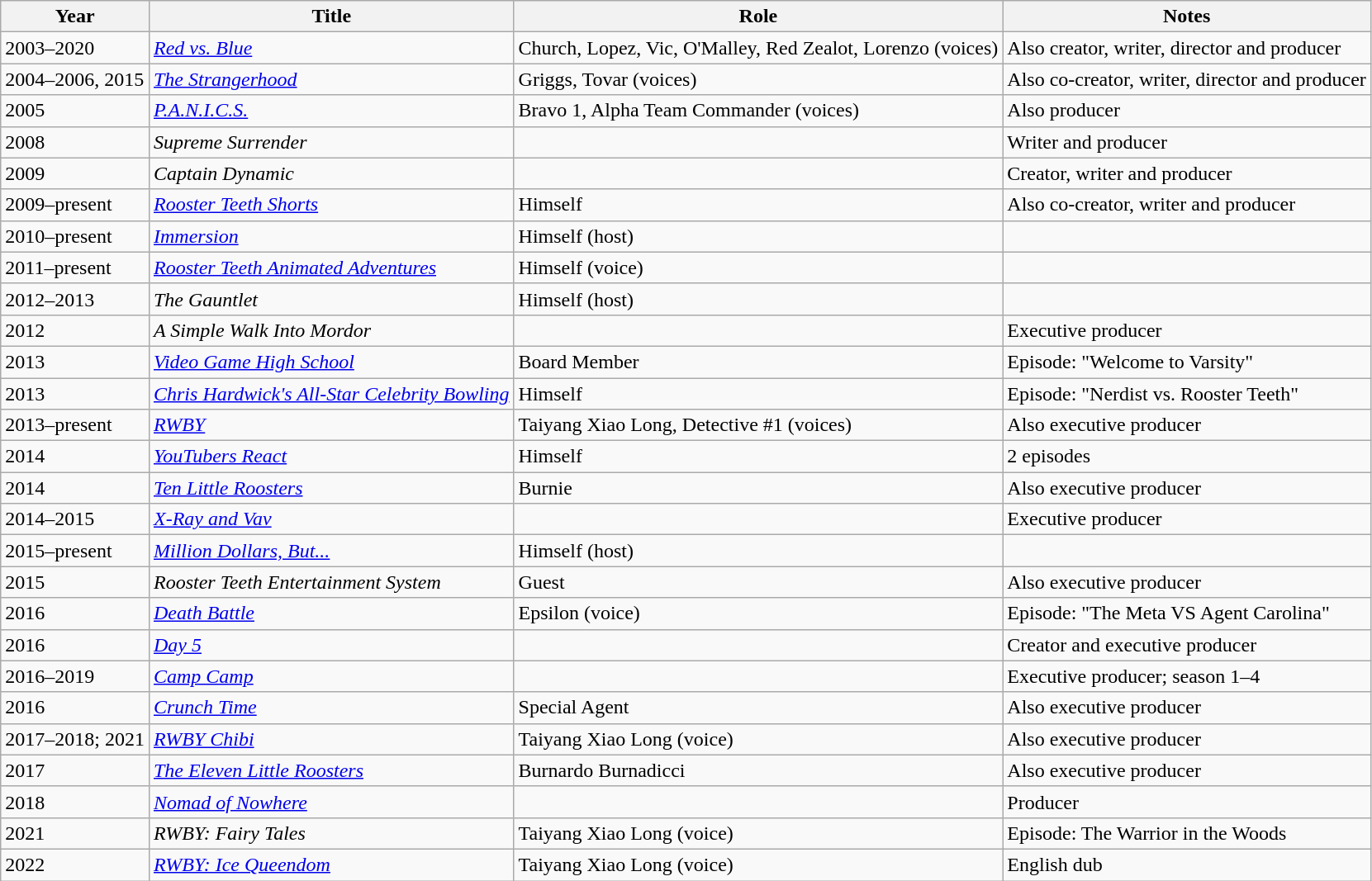<table class="sortable wikitable">
<tr>
<th>Year</th>
<th>Title</th>
<th>Role</th>
<th>Notes</th>
</tr>
<tr>
<td>2003–2020</td>
<td><em><a href='#'>Red vs. Blue</a></em></td>
<td>Church, Lopez, Vic, O'Malley, Red Zealot, Lorenzo (voices)</td>
<td>Also creator, writer, director and producer</td>
</tr>
<tr>
<td>2004–2006, 2015</td>
<td><em><a href='#'>The Strangerhood</a></em></td>
<td>Griggs, Tovar (voices)</td>
<td>Also co-creator, writer, director and producer</td>
</tr>
<tr>
<td>2005</td>
<td><em><a href='#'>P.A.N.I.C.S.</a></em></td>
<td>Bravo 1, Alpha Team Commander (voices)</td>
<td>Also producer</td>
</tr>
<tr>
<td>2008</td>
<td><em>Supreme Surrender</em></td>
<td></td>
<td>Writer and producer</td>
</tr>
<tr>
<td>2009</td>
<td><em>Captain Dynamic</em></td>
<td></td>
<td>Creator, writer and producer</td>
</tr>
<tr>
<td>2009–present</td>
<td><em><a href='#'>Rooster Teeth Shorts</a></em></td>
<td>Himself</td>
<td>Also co-creator, writer and producer</td>
</tr>
<tr>
<td>2010–present</td>
<td><em><a href='#'>Immersion</a></em></td>
<td>Himself (host)</td>
<td></td>
</tr>
<tr>
<td>2011–present</td>
<td><em><a href='#'>Rooster Teeth Animated Adventures</a></em></td>
<td>Himself (voice)</td>
<td></td>
</tr>
<tr>
<td>2012–2013</td>
<td><em>The Gauntlet</em></td>
<td>Himself (host)</td>
<td></td>
</tr>
<tr>
<td>2012</td>
<td><em>A Simple Walk Into Mordor</em></td>
<td></td>
<td>Executive producer</td>
</tr>
<tr>
<td>2013</td>
<td><em><a href='#'>Video Game High School</a></em></td>
<td>Board Member</td>
<td>Episode: "Welcome to Varsity"</td>
</tr>
<tr>
<td>2013</td>
<td><em><a href='#'>Chris Hardwick's All-Star Celebrity Bowling</a></em></td>
<td>Himself</td>
<td>Episode: "Nerdist vs. Rooster Teeth"</td>
</tr>
<tr>
<td>2013–present</td>
<td><em><a href='#'>RWBY</a></em></td>
<td>Taiyang Xiao Long, Detective #1 (voices)</td>
<td>Also executive producer</td>
</tr>
<tr>
<td>2014</td>
<td><em><a href='#'>YouTubers React</a></em></td>
<td>Himself</td>
<td>2 episodes</td>
</tr>
<tr>
<td>2014</td>
<td><em><a href='#'>Ten Little Roosters</a></em></td>
<td>Burnie</td>
<td>Also executive producer</td>
</tr>
<tr>
<td>2014–2015</td>
<td><em><a href='#'>X-Ray and Vav</a></em></td>
<td></td>
<td>Executive producer</td>
</tr>
<tr>
<td>2015–present</td>
<td><em><a href='#'>Million Dollars, But...</a></em></td>
<td>Himself (host)</td>
<td></td>
</tr>
<tr>
<td>2015</td>
<td><em>Rooster Teeth Entertainment System</em></td>
<td>Guest</td>
<td>Also executive producer</td>
</tr>
<tr>
<td>2016</td>
<td><em><a href='#'>Death Battle</a></em></td>
<td>Epsilon (voice)</td>
<td>Episode: "The Meta VS Agent Carolina"</td>
</tr>
<tr>
<td>2016</td>
<td><em><a href='#'>Day 5</a></em></td>
<td></td>
<td>Creator and executive producer</td>
</tr>
<tr>
<td>2016–2019</td>
<td><em><a href='#'>Camp Camp</a></em></td>
<td></td>
<td>Executive producer; season 1–4</td>
</tr>
<tr>
<td>2016</td>
<td><em><a href='#'>Crunch Time</a></em></td>
<td>Special Agent</td>
<td>Also executive producer</td>
</tr>
<tr>
<td>2017–2018; 2021</td>
<td><em><a href='#'>RWBY Chibi</a></em></td>
<td>Taiyang Xiao Long (voice)</td>
<td>Also executive producer</td>
</tr>
<tr>
<td>2017</td>
<td><em><a href='#'>The Eleven Little Roosters</a></em></td>
<td>Burnardo Burnadicci</td>
<td>Also executive producer</td>
</tr>
<tr>
<td>2018</td>
<td><em><a href='#'>Nomad of Nowhere</a></em></td>
<td></td>
<td>Producer</td>
</tr>
<tr>
<td>2021</td>
<td><em>RWBY: Fairy Tales</em></td>
<td>Taiyang Xiao Long (voice)</td>
<td>Episode: The Warrior in the Woods</td>
</tr>
<tr>
<td>2022</td>
<td><em><a href='#'>RWBY: Ice Queendom</a></em></td>
<td>Taiyang Xiao Long (voice)</td>
<td>English dub</td>
</tr>
</table>
